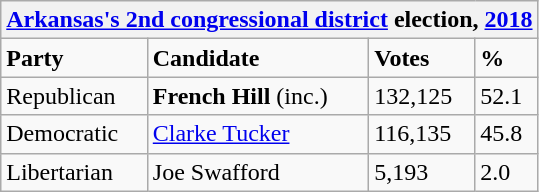<table class="wikitable">
<tr>
<th colspan="4"><a href='#'>Arkansas's 2nd congressional district</a> election, <a href='#'>2018</a></th>
</tr>
<tr>
<td><strong>Party</strong></td>
<td><strong>Candidate</strong></td>
<td><strong>Votes</strong></td>
<td><strong>%</strong></td>
</tr>
<tr>
<td>Republican</td>
<td><strong>French Hill</strong> (inc.)</td>
<td>132,125</td>
<td>52.1</td>
</tr>
<tr>
<td>Democratic</td>
<td><a href='#'>Clarke Tucker</a></td>
<td>116,135</td>
<td>45.8</td>
</tr>
<tr>
<td>Libertarian</td>
<td>Joe Swafford</td>
<td>5,193</td>
<td>2.0</td>
</tr>
</table>
